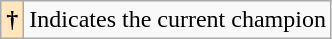<table class="wikitable">
<tr>
<th style="background-color: #ffe6bd">†</th>
<td>Indicates the current champion</td>
</tr>
</table>
